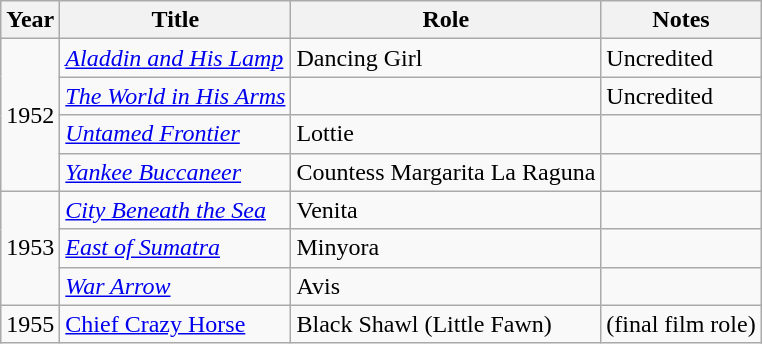<table class="wikitable sortable">
<tr>
<th>Year</th>
<th>Title</th>
<th>Role</th>
<th class = "unsortable">Notes</th>
</tr>
<tr>
<td rowspan=4>1952</td>
<td><em><a href='#'>Aladdin and His Lamp</a></em></td>
<td>Dancing Girl</td>
<td>Uncredited</td>
</tr>
<tr>
<td><em><a href='#'>The World in His Arms</a></em></td>
<td></td>
<td>Uncredited</td>
</tr>
<tr>
<td><em><a href='#'>Untamed Frontier</a></em></td>
<td>Lottie</td>
<td></td>
</tr>
<tr>
<td><em><a href='#'>Yankee Buccaneer</a></em></td>
<td>Countess Margarita La Raguna</td>
<td></td>
</tr>
<tr>
<td rowspan=3>1953</td>
<td><em><a href='#'>City Beneath the Sea</a></em></td>
<td>Venita</td>
<td></td>
</tr>
<tr>
<td><em><a href='#'>East of Sumatra</a></em></td>
<td>Minyora</td>
<td></td>
</tr>
<tr>
<td><em><a href='#'>War Arrow</a></em></td>
<td>Avis</td>
<td></td>
</tr>
<tr>
<td>1955</td>
<td><em><a href='#'></em>Chief Crazy Horse<em></a></em></td>
<td>Black Shawl (Little Fawn)</td>
<td>(final film role)</td>
</tr>
</table>
